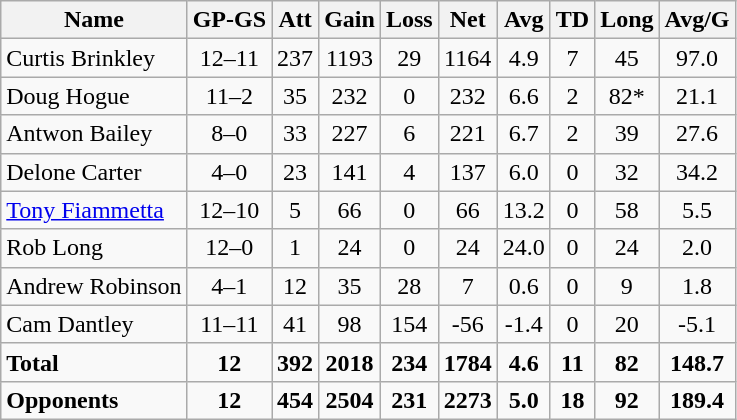<table class="wikitable" style="white-space:nowrap;">
<tr>
<th>Name</th>
<th>GP-GS</th>
<th>Att</th>
<th>Gain</th>
<th>Loss</th>
<th>Net</th>
<th>Avg</th>
<th>TD</th>
<th>Long</th>
<th>Avg/G</th>
</tr>
<tr>
<td>Curtis Brinkley</td>
<td align="center">12–11</td>
<td align="center">237</td>
<td align="center">1193</td>
<td align="center">29</td>
<td align="center">1164</td>
<td align="center">4.9</td>
<td align="center">7</td>
<td align="center">45</td>
<td align="center">97.0</td>
</tr>
<tr>
<td>Doug Hogue</td>
<td align="center">11–2</td>
<td align="center">35</td>
<td align="center">232</td>
<td align="center">0</td>
<td align="center">232</td>
<td align="center">6.6</td>
<td align="center">2</td>
<td align="center">82*</td>
<td align="center">21.1</td>
</tr>
<tr>
<td>Antwon Bailey</td>
<td align="center">8–0</td>
<td align="center">33</td>
<td align="center">227</td>
<td align="center">6</td>
<td align="center">221</td>
<td align="center">6.7</td>
<td align="center">2</td>
<td align="center">39</td>
<td align="center">27.6</td>
</tr>
<tr>
<td>Delone Carter</td>
<td align="center">4–0</td>
<td align="center">23</td>
<td align="center">141</td>
<td align="center">4</td>
<td align="center">137</td>
<td align="center">6.0</td>
<td align="center">0</td>
<td align="center">32</td>
<td align="center">34.2</td>
</tr>
<tr>
<td><a href='#'>Tony Fiammetta</a></td>
<td align="center">12–10</td>
<td align="center">5</td>
<td align="center">66</td>
<td align="center">0</td>
<td align="center">66</td>
<td align="center">13.2</td>
<td align="center">0</td>
<td align="center">58</td>
<td align="center">5.5</td>
</tr>
<tr>
<td>Rob Long</td>
<td align="center">12–0</td>
<td align="center">1</td>
<td align="center">24</td>
<td align="center">0</td>
<td align="center">24</td>
<td align="center">24.0</td>
<td align="center">0</td>
<td align="center">24</td>
<td align="center">2.0</td>
</tr>
<tr>
<td>Andrew Robinson</td>
<td align="center">4–1</td>
<td align="center">12</td>
<td align="center">35</td>
<td align="center">28</td>
<td align="center">7</td>
<td align="center">0.6</td>
<td align="center">0</td>
<td align="center">9</td>
<td align="center">1.8</td>
</tr>
<tr>
<td>Cam Dantley</td>
<td align="center">11–11</td>
<td align="center">41</td>
<td align="center">98</td>
<td align="center">154</td>
<td align="center">-56</td>
<td align="center">-1.4</td>
<td align="center">0</td>
<td align="center">20</td>
<td align="center">-5.1</td>
</tr>
<tr>
<td><strong>Total</strong></td>
<td align="center"><strong>12</strong></td>
<td align="center"><strong>392</strong></td>
<td align="center"><strong>2018</strong></td>
<td align="center"><strong>234</strong></td>
<td align="center"><strong>1784</strong></td>
<td align="center"><strong>4.6</strong></td>
<td align="center"><strong>11</strong></td>
<td align="center"><strong>82</strong></td>
<td align="center"><strong>148.7</strong></td>
</tr>
<tr>
<td><strong>Opponents</strong></td>
<td align="center"><strong>12</strong></td>
<td align="center"><strong>454</strong></td>
<td align="center"><strong>2504</strong></td>
<td align="center"><strong>231</strong></td>
<td align="center"><strong>2273</strong></td>
<td align="center"><strong>5.0</strong></td>
<td align="center"><strong>18</strong></td>
<td align="center"><strong>92</strong></td>
<td align="center"><strong>189.4</strong></td>
</tr>
</table>
